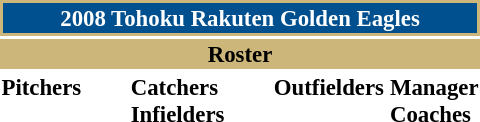<table class="toccolours" style="font-size: 95%;">
<tr>
<th colspan="10" style="background:#00508f; color:#FFFFFF; text-align:center; border:2px solid #ccb67a">2008 Tohoku Rakuten Golden Eagles</th>
</tr>
<tr>
<td colspan="10" style="background:#ccb67a; color:#000000; text-align:center;"><strong>Roster</strong></td>
</tr>
<tr>
<td valign="top"><strong>Pitchers</strong><br>





















</td>
<td width="25px"></td>
<td valign="top"><strong>Catchers</strong><br>





<strong>Infielders</strong>













</td>
<td width="25px"></td>
<td valign="top"><strong>Outfielders</strong><br>









</td>
<td valign="top"><strong>Manager</strong><br>
<strong>Coaches</strong>
 
 
 
 
 
 
 
 </td>
</tr>
</table>
